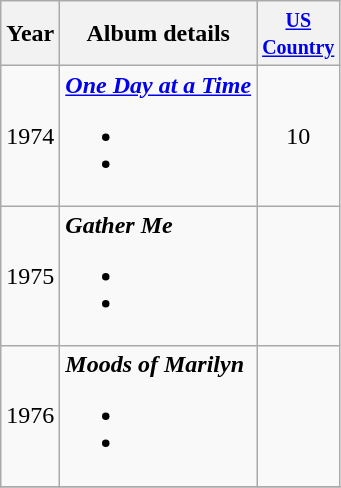<table class="wikitable">
<tr>
<th>Year</th>
<th>Album details</th>
<th width="45"><small><a href='#'>US Country</a></small></th>
</tr>
<tr>
<td>1974</td>
<td><strong><em><a href='#'>One Day at a Time</a></em></strong><br><ul><li></li><li></li></ul></td>
<td align="center">10</td>
</tr>
<tr>
<td>1975</td>
<td><strong><em>Gather Me</em></strong><br><ul><li></li><li></li></ul></td>
<td align="center"></td>
</tr>
<tr>
<td>1976</td>
<td><strong><em>Moods of Marilyn</em></strong><br><ul><li></li><li></li></ul></td>
<td align="center"></td>
</tr>
<tr>
</tr>
</table>
